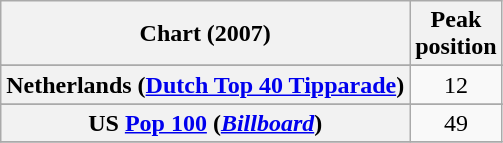<table class="wikitable sortable plainrowheaders" style="text-align:center">
<tr>
<th scope="col">Chart (2007)</th>
<th scope="col">Peak<br>position</th>
</tr>
<tr>
</tr>
<tr>
</tr>
<tr>
</tr>
<tr>
<th scope="row">Netherlands (<a href='#'>Dutch Top 40 Tipparade</a>)</th>
<td>12</td>
</tr>
<tr>
</tr>
<tr>
</tr>
<tr>
</tr>
<tr>
</tr>
<tr>
</tr>
<tr>
</tr>
<tr>
</tr>
<tr>
<th scope="row">US <a href='#'>Pop 100</a> (<em><a href='#'>Billboard</a></em>)</th>
<td>49</td>
</tr>
<tr>
</tr>
</table>
